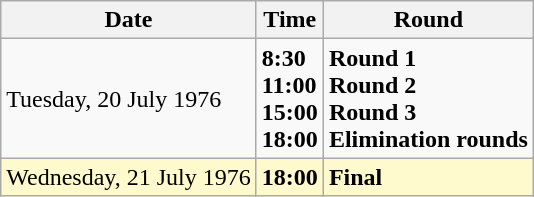<table class="wikitable">
<tr>
<th>Date</th>
<th>Time</th>
<th>Round</th>
</tr>
<tr>
<td>Tuesday, 20 July 1976</td>
<td><strong>8:30</strong><br><strong>11:00</strong><br><strong>15:00</strong><br><strong>18:00</strong></td>
<td><strong>Round 1</strong><br><strong>Round 2</strong><br><strong>Round 3</strong><br><strong>Elimination rounds</strong></td>
</tr>
<tr style=background:lemonchiffon>
<td>Wednesday, 21 July 1976</td>
<td><strong>18:00</strong></td>
<td><strong>Final</strong></td>
</tr>
</table>
